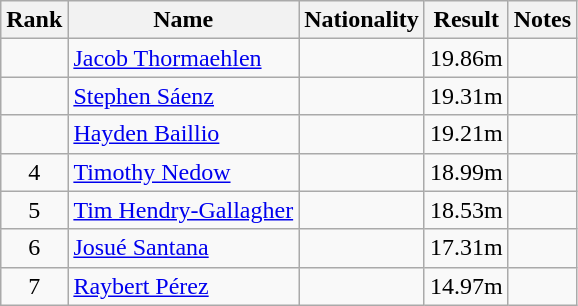<table class="wikitable sortable" style="text-align:center">
<tr>
<th>Rank</th>
<th>Name</th>
<th>Nationality</th>
<th>Result</th>
<th>Notes</th>
</tr>
<tr>
<td></td>
<td align=left><a href='#'>Jacob Thormaehlen</a></td>
<td align=left></td>
<td>19.86m</td>
<td></td>
</tr>
<tr>
<td></td>
<td align=left><a href='#'>Stephen Sáenz</a></td>
<td align=left></td>
<td>19.31m</td>
<td></td>
</tr>
<tr>
<td></td>
<td align=left><a href='#'>Hayden Baillio</a></td>
<td align=left></td>
<td>19.21m</td>
<td></td>
</tr>
<tr>
<td>4</td>
<td align=left><a href='#'>Timothy Nedow</a></td>
<td align=left></td>
<td>18.99m</td>
<td></td>
</tr>
<tr>
<td>5</td>
<td align=left><a href='#'>Tim Hendry-Gallagher</a></td>
<td align=left></td>
<td>18.53m</td>
<td></td>
</tr>
<tr>
<td>6</td>
<td align=left><a href='#'>Josué Santana</a></td>
<td align=left></td>
<td>17.31m</td>
<td></td>
</tr>
<tr>
<td>7</td>
<td align=left><a href='#'>Raybert Pérez</a></td>
<td align=left></td>
<td>14.97m</td>
<td></td>
</tr>
</table>
